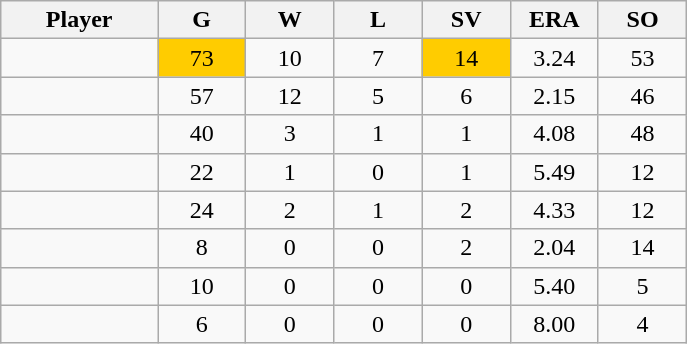<table class="wikitable sortable">
<tr>
<th bgcolor="#DDDDFF" width="16%">Player</th>
<th bgcolor="#DDDDFF" width="9%">G</th>
<th bgcolor="#DDDDFF" width="9%">W</th>
<th bgcolor="#DDDDFF" width="9%">L</th>
<th bgcolor="#DDDDFF" width="9%">SV</th>
<th bgcolor="#DDDDFF" width="9%">ERA</th>
<th bgcolor="#DDDDFF" width="9%">SO</th>
</tr>
<tr align="center">
<td></td>
<td bgcolor=#ffcc00>73</td>
<td>10</td>
<td>7</td>
<td bgcolor=#ffcc00>14</td>
<td>3.24</td>
<td>53</td>
</tr>
<tr align="center">
<td></td>
<td>57</td>
<td>12</td>
<td>5</td>
<td>6</td>
<td>2.15</td>
<td>46</td>
</tr>
<tr align="center">
<td></td>
<td>40</td>
<td>3</td>
<td>1</td>
<td>1</td>
<td>4.08</td>
<td>48</td>
</tr>
<tr align="center">
<td></td>
<td>22</td>
<td>1</td>
<td>0</td>
<td>1</td>
<td>5.49</td>
<td>12</td>
</tr>
<tr align="center">
<td></td>
<td>24</td>
<td>2</td>
<td>1</td>
<td>2</td>
<td>4.33</td>
<td>12</td>
</tr>
<tr align="center">
<td></td>
<td>8</td>
<td>0</td>
<td>0</td>
<td>2</td>
<td>2.04</td>
<td>14</td>
</tr>
<tr align="center">
<td></td>
<td>10</td>
<td>0</td>
<td>0</td>
<td>0</td>
<td>5.40</td>
<td>5</td>
</tr>
<tr align="center">
<td></td>
<td>6</td>
<td>0</td>
<td>0</td>
<td>0</td>
<td>8.00</td>
<td>4</td>
</tr>
</table>
